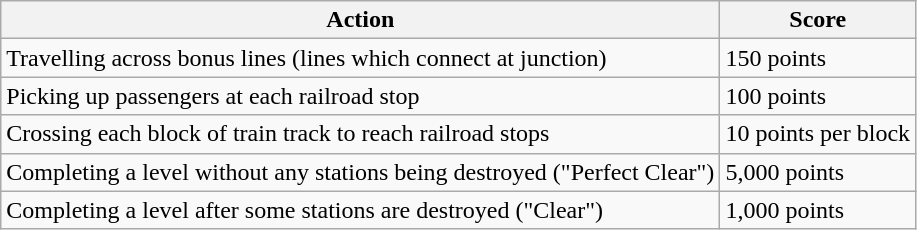<table class="wikitable">
<tr>
<th>Action</th>
<th>Score</th>
</tr>
<tr>
<td>Travelling across bonus lines (lines which connect at junction)</td>
<td>150 points</td>
</tr>
<tr>
<td>Picking up passengers at each railroad stop</td>
<td>100 points</td>
</tr>
<tr>
<td>Crossing each block of train track to reach railroad stops</td>
<td>10 points per block</td>
</tr>
<tr>
<td>Completing a level without any stations being destroyed ("Perfect Clear")</td>
<td>5,000 points</td>
</tr>
<tr>
<td>Completing a level after some stations are destroyed ("Clear")</td>
<td>1,000 points</td>
</tr>
</table>
